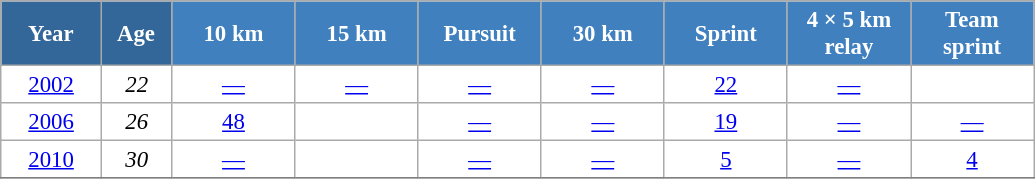<table class="wikitable" style="font-size:95%; text-align:center; border:grey solid 1px; border-collapse:collapse; background:#ffffff;">
<tr>
<th style="background-color:#369; color:white; width:60px;"> Year </th>
<th style="background-color:#369; color:white; width:40px;"> Age </th>
<th style="background-color:#4180be; color:white; width:75px;"> 10 km </th>
<th style="background-color:#4180be; color:white; width:75px;"> 15 km </th>
<th style="background-color:#4180be; color:white; width:75px;"> Pursuit </th>
<th style="background-color:#4180be; color:white; width:75px;"> 30 km </th>
<th style="background-color:#4180be; color:white; width:75px;"> Sprint </th>
<th style="background-color:#4180be; color:white; width:75px;"> 4 × 5 km <br> relay </th>
<th style="background-color:#4180be; color:white; width:75px;"> Team <br> sprint </th>
</tr>
<tr>
<td><a href='#'>2002</a></td>
<td><em>22</em></td>
<td><a href='#'>—</a></td>
<td><a href='#'>—</a></td>
<td><a href='#'>—</a></td>
<td><a href='#'>—</a></td>
<td><a href='#'>22</a></td>
<td><a href='#'>—</a></td>
<td></td>
</tr>
<tr>
<td><a href='#'>2006</a></td>
<td><em>26</em></td>
<td><a href='#'>48</a></td>
<td></td>
<td><a href='#'>—</a></td>
<td><a href='#'>—</a></td>
<td><a href='#'>19</a></td>
<td><a href='#'>—</a></td>
<td><a href='#'>—</a></td>
</tr>
<tr>
<td><a href='#'>2010</a></td>
<td><em>30</em></td>
<td><a href='#'>—</a></td>
<td></td>
<td><a href='#'>—</a></td>
<td><a href='#'>—</a></td>
<td><a href='#'>5</a></td>
<td><a href='#'>—</a></td>
<td><a href='#'>4</a></td>
</tr>
<tr>
</tr>
</table>
